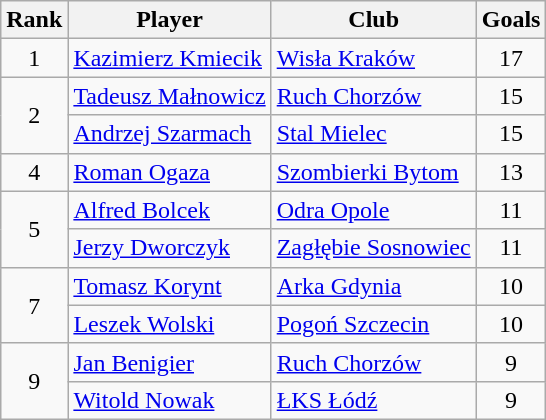<table class="wikitable" style="text-align:center">
<tr>
<th>Rank</th>
<th>Player</th>
<th>Club</th>
<th>Goals</th>
</tr>
<tr>
<td rowspan="1">1</td>
<td align="left"> <a href='#'>Kazimierz Kmiecik</a></td>
<td align="left"><a href='#'>Wisła Kraków</a></td>
<td>17</td>
</tr>
<tr>
<td rowspan="2">2</td>
<td align="left"> <a href='#'>Tadeusz Małnowicz</a></td>
<td align="left"><a href='#'>Ruch Chorzów</a></td>
<td>15</td>
</tr>
<tr>
<td align="left"> <a href='#'>Andrzej Szarmach</a></td>
<td align="left"><a href='#'>Stal Mielec</a></td>
<td>15</td>
</tr>
<tr>
<td rowspan="1">4</td>
<td align="left"> <a href='#'>Roman Ogaza</a></td>
<td align="left"><a href='#'>Szombierki Bytom</a></td>
<td>13</td>
</tr>
<tr>
<td rowspan="2">5</td>
<td align="left"> <a href='#'>Alfred Bolcek</a></td>
<td align="left"><a href='#'>Odra Opole</a></td>
<td>11</td>
</tr>
<tr>
<td align="left"> <a href='#'>Jerzy Dworczyk</a></td>
<td align="left"><a href='#'>Zagłębie Sosnowiec</a></td>
<td>11</td>
</tr>
<tr>
<td rowspan="2">7</td>
<td align="left"> <a href='#'>Tomasz Korynt</a></td>
<td align="left"><a href='#'>Arka Gdynia</a></td>
<td>10</td>
</tr>
<tr>
<td align="left"> <a href='#'>Leszek Wolski</a></td>
<td align="left"><a href='#'>Pogoń Szczecin</a></td>
<td>10</td>
</tr>
<tr>
<td rowspan="2">9</td>
<td align="left"> <a href='#'>Jan Benigier</a></td>
<td align="left"><a href='#'>Ruch Chorzów</a></td>
<td>9</td>
</tr>
<tr>
<td align="left"> <a href='#'>Witold Nowak</a></td>
<td align="left"><a href='#'>ŁKS Łódź</a></td>
<td>9</td>
</tr>
</table>
